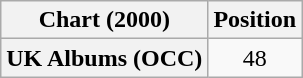<table class="wikitable plainrowheaders">
<tr>
<th scope="col">Chart (2000)</th>
<th scope="col">Position</th>
</tr>
<tr>
<th scope="row">UK Albums (OCC)</th>
<td style="text-align:center;">48</td>
</tr>
</table>
